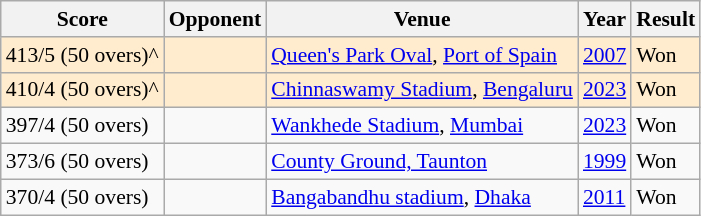<table class="wikitable"style="font-size: 90%">
<tr>
<th>Score</th>
<th>Opponent</th>
<th>Venue</th>
<th>Year</th>
<th>Result</th>
</tr>
<tr style="background:#ffebcd">
<td>413/5 (50 overs)^</td>
<td></td>
<td><a href='#'>Queen's Park Oval</a>, <a href='#'>Port of Spain</a></td>
<td><a href='#'>2007</a></td>
<td>Won</td>
</tr>
<tr style="background:#ffebcd">
<td>410/4 (50 overs)^</td>
<td></td>
<td><a href='#'>Chinnaswamy Stadium</a>, <a href='#'>Bengaluru</a></td>
<td><a href='#'>2023</a></td>
<td>Won</td>
</tr>
<tr>
<td>397/4 (50 overs)</td>
<td></td>
<td><a href='#'>Wankhede Stadium</a>, <a href='#'>Mumbai</a></td>
<td><a href='#'>2023</a></td>
<td>Won</td>
</tr>
<tr>
<td>373/6 (50 overs)</td>
<td></td>
<td><a href='#'>County Ground, Taunton</a></td>
<td><a href='#'>1999</a></td>
<td>Won</td>
</tr>
<tr>
<td>370/4 (50 overs)</td>
<td></td>
<td><a href='#'>Bangabandhu stadium</a>, <a href='#'>Dhaka</a></td>
<td><a href='#'>2011</a></td>
<td>Won</td>
</tr>
</table>
